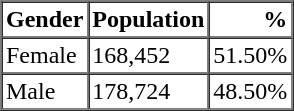<table border="1" cellpadding="2" cellspacing="0">
<tr>
<th align="left">Gender</th>
<th align="right">Population</th>
<th align="right">%</th>
</tr>
<tr>
<td align="left">Female</td>
<td>168,452</td>
<td>51.50%</td>
</tr>
<tr>
<td align="left">Male</td>
<td>178,724</td>
<td>48.50%</td>
</tr>
</table>
